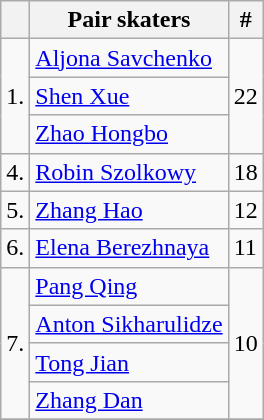<table class="wikitable">
<tr>
<th></th>
<th>Pair skaters</th>
<th>#</th>
</tr>
<tr>
<td rowspan="3">1.</td>
<td> <a href='#'>Aljona Savchenko</a></td>
<td rowspan="3">22</td>
</tr>
<tr>
<td> <a href='#'>Shen Xue</a></td>
</tr>
<tr>
<td> <a href='#'>Zhao Hongbo</a></td>
</tr>
<tr>
<td>4.</td>
<td> <a href='#'>Robin Szolkowy</a></td>
<td>18</td>
</tr>
<tr>
<td>5.</td>
<td> <a href='#'>Zhang Hao</a></td>
<td>12</td>
</tr>
<tr>
<td>6.</td>
<td>  <a href='#'>Elena Berezhnaya</a></td>
<td>11</td>
</tr>
<tr>
<td rowspan="4">7.</td>
<td> <a href='#'>Pang Qing</a></td>
<td rowspan="4">10</td>
</tr>
<tr>
<td> <a href='#'>Anton Sikharulidze</a></td>
</tr>
<tr>
<td> <a href='#'>Tong Jian</a></td>
</tr>
<tr>
<td> <a href='#'>Zhang Dan</a></td>
</tr>
<tr>
</tr>
</table>
